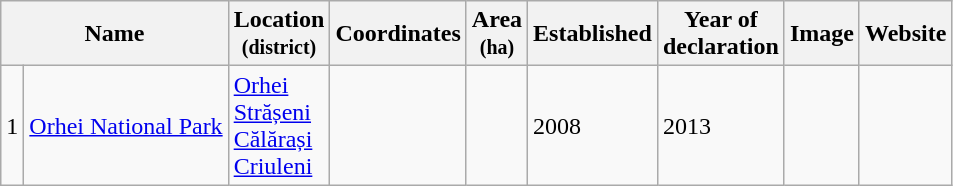<table class="wikitable sortable" border="1">
<tr>
<th colspan="2">Name</th>
<th>Location<br><small>(district)</small></th>
<th>Coordinates</th>
<th>Area<br><small>(ha)</small></th>
<th>Established</th>
<th>Year of<br>declaration</th>
<th>Image</th>
<th>Website</th>
</tr>
<tr>
<td>1</td>
<td><a href='#'>Orhei National Park</a></td>
<td><a href='#'>Orhei</a><br><a href='#'>Strășeni</a><br><a href='#'>Călărași</a><br><a href='#'>Criuleni</a></td>
<td></td>
<td></td>
<td>2008</td>
<td>2013</td>
<td></td>
<td></td>
</tr>
</table>
